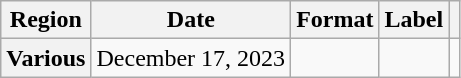<table class="wikitable plainrowheaders">
<tr>
<th>Region</th>
<th>Date</th>
<th>Format</th>
<th>Label</th>
<th></th>
</tr>
<tr>
<th scope=row>Various</th>
<td>December 17, 2023</td>
<td></td>
<td></td>
<td></td>
</tr>
</table>
